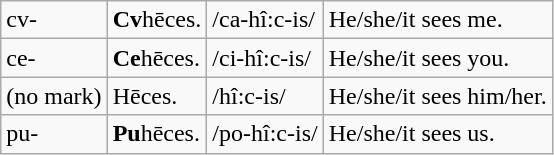<table class="wikitable">
<tr>
<td>cv-</td>
<td><strong>Cv</strong>hēces.</td>
<td>/ca-hî:c-is/</td>
<td>He/she/it sees me.</td>
</tr>
<tr>
<td>ce-</td>
<td><strong>Ce</strong>hēces.</td>
<td>/ci-hî:c-is/</td>
<td>He/she/it sees you.</td>
</tr>
<tr>
<td>(no mark)</td>
<td>Hēces.</td>
<td>/hî:c-is/</td>
<td>He/she/it sees him/her.</td>
</tr>
<tr>
<td>pu-</td>
<td><strong>Pu</strong>hēces.</td>
<td>/po-hî:c-is/</td>
<td>He/she/it sees us.</td>
</tr>
</table>
